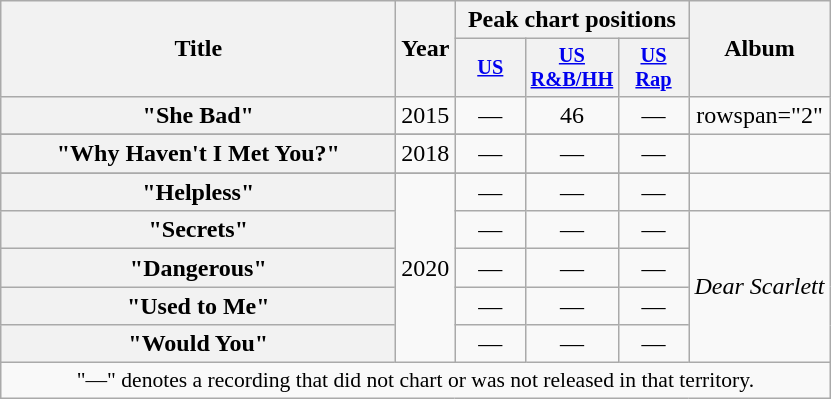<table class="wikitable plainrowheaders" style="text-align:center;">
<tr>
<th scope="col" rowspan="2" style="width:16em;">Title</th>
<th scope="col" rowspan="2">Year</th>
<th scope="col" colspan="3">Peak chart positions</th>
<th scope="col" rowspan="2">Album</th>
</tr>
<tr>
<th scope="col" style="width:3em;font-size:85%;"><a href='#'>US</a><br></th>
<th scope="col" style="width:3em;font-size:85%;"><a href='#'>US<br>R&B/HH</a><br></th>
<th scope="col" style="width:3em;font-size:85%;"><a href='#'>US<br>Rap</a><br></th>
</tr>
<tr>
<th scope="row">"She Bad"</th>
<td>2015</td>
<td>—</td>
<td>46</td>
<td>—</td>
<td>rowspan="2" </td>
</tr>
<tr>
</tr>
<tr>
<th scope="row">"Why Haven't I Met You?"</th>
<td>2018</td>
<td>—</td>
<td>—</td>
<td>—</td>
</tr>
<tr>
</tr>
<tr>
<th scope="row">"Helpless"</th>
<td rowspan="5">2020</td>
<td>—</td>
<td>—</td>
<td>—</td>
<td></td>
</tr>
<tr>
<th scope="row">"Secrets"</th>
<td>—</td>
<td>—</td>
<td>—</td>
<td rowspan="4"><em>Dear Scarlett</em></td>
</tr>
<tr>
<th scope="row">"Dangerous"</th>
<td>—</td>
<td>—</td>
<td>—</td>
</tr>
<tr>
<th scope="row">"Used to Me"</th>
<td>—</td>
<td>—</td>
<td>—</td>
</tr>
<tr>
<th scope="row">"Would You"</th>
<td>—</td>
<td>—</td>
<td>—</td>
</tr>
<tr>
<td colspan="14" style="font-size:90%">"—" denotes a recording that did not chart or was not released in that territory.</td>
</tr>
</table>
